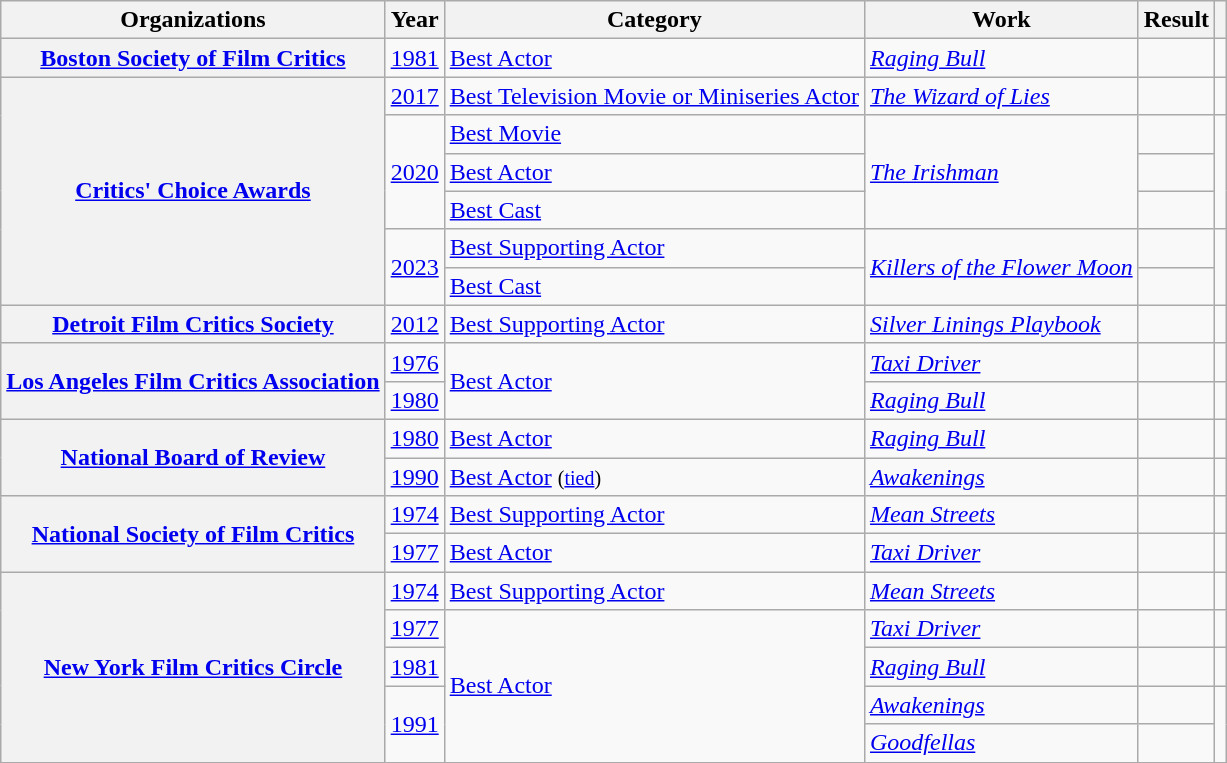<table class= "wikitable plainrowheaders sortable">
<tr>
<th>Organizations</th>
<th scope="col">Year</th>
<th scope="col">Category</th>
<th scope="col">Work</th>
<th scope="col">Result</th>
<th scope="col" class="unsortable"></th>
</tr>
<tr>
<th rowspan="1" scope="row"><a href='#'>Boston Society of Film Critics</a></th>
<td style="text-align:center;"><a href='#'>1981</a></td>
<td><a href='#'>Best Actor</a></td>
<td><em><a href='#'>Raging Bull</a></em></td>
<td></td>
<td></td>
</tr>
<tr>
<th rowspan="6" scope="row"><a href='#'>Critics' Choice Awards</a></th>
<td style="text-align:center;"><a href='#'>2017</a></td>
<td><a href='#'>Best Television Movie or Miniseries Actor</a></td>
<td><em><a href='#'>The Wizard of Lies</a></em></td>
<td></td>
<td></td>
</tr>
<tr>
<td style="text-align:center;", rowspan=3><a href='#'>2020</a></td>
<td><a href='#'>Best Movie</a></td>
<td rowspan=3><em><a href='#'>The Irishman</a></em></td>
<td></td>
<td rowspan=3></td>
</tr>
<tr>
<td><a href='#'>Best Actor</a></td>
<td></td>
</tr>
<tr>
<td><a href='#'>Best Cast</a></td>
<td></td>
</tr>
<tr>
<td rowspan="2" style="text-align:center;"><a href='#'>2023</a></td>
<td><a href='#'>Best Supporting Actor</a></td>
<td rowspan="2"><em><a href='#'>Killers of the Flower Moon</a></em></td>
<td></td>
<td rowspan=2></td>
</tr>
<tr>
<td><a href='#'>Best Cast</a></td>
<td></td>
</tr>
<tr>
<th rowspan="1" scope="row"><a href='#'>Detroit Film Critics Society</a></th>
<td style="text-align:center;"><a href='#'>2012</a></td>
<td><a href='#'>Best Supporting Actor</a></td>
<td><em><a href='#'>Silver Linings Playbook</a></em></td>
<td></td>
<td></td>
</tr>
<tr>
<th rowspan="2" scope="row"><a href='#'>Los Angeles Film Critics Association</a></th>
<td style="text-align:center;"><a href='#'>1976</a></td>
<td rowspan="2"><a href='#'>Best Actor</a></td>
<td><em><a href='#'>Taxi Driver</a></em></td>
<td></td>
<td></td>
</tr>
<tr>
<td style="text-align:center;"><a href='#'>1980</a></td>
<td><em><a href='#'>Raging Bull</a></em></td>
<td></td>
<td></td>
</tr>
<tr>
<th rowspan="2" scope="row"><a href='#'>National Board of Review</a></th>
<td style="text-align:center;"><a href='#'>1980</a></td>
<td><a href='#'>Best Actor</a></td>
<td><em><a href='#'>Raging Bull</a></em></td>
<td></td>
<td></td>
</tr>
<tr>
<td style="text-align:center;"><a href='#'>1990</a></td>
<td><a href='#'>Best Actor</a> <small>(<a href='#'>tied</a>)</small></td>
<td><em><a href='#'>Awakenings</a></em></td>
<td></td>
<td></td>
</tr>
<tr>
<th rowspan="2" scope="row"><a href='#'>National Society of Film Critics</a></th>
<td style="text-align:center;"><a href='#'>1974</a></td>
<td><a href='#'>Best Supporting Actor</a></td>
<td><em><a href='#'>Mean Streets</a></em></td>
<td></td>
<td></td>
</tr>
<tr>
<td style="text-align:center;"><a href='#'>1977</a></td>
<td><a href='#'>Best Actor</a></td>
<td><em><a href='#'>Taxi Driver</a></em></td>
<td></td>
<td></td>
</tr>
<tr>
<th rowspan="5" scope="row"><a href='#'>New York Film Critics Circle</a></th>
<td style="text-align:center;"><a href='#'>1974</a></td>
<td><a href='#'>Best Supporting Actor</a></td>
<td><em><a href='#'>Mean Streets</a></em></td>
<td></td>
<td></td>
</tr>
<tr>
<td style="text-align:center;"><a href='#'>1977</a></td>
<td rowspan="4"><a href='#'>Best Actor</a></td>
<td><em><a href='#'>Taxi Driver</a></em></td>
<td></td>
<td></td>
</tr>
<tr>
<td style="text-align:center;"><a href='#'>1981</a></td>
<td><em><a href='#'>Raging Bull</a></em></td>
<td></td>
<td></td>
</tr>
<tr>
<td style="text-align:center;", rowspan="2"><a href='#'>1991</a></td>
<td><em><a href='#'>Awakenings</a></em></td>
<td></td>
<td rowspan=2></td>
</tr>
<tr>
<td><em><a href='#'>Goodfellas</a></em></td>
<td></td>
</tr>
<tr>
</tr>
</table>
